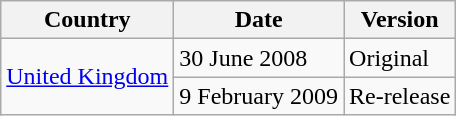<table class="wikitable">
<tr>
<th>Country</th>
<th>Date</th>
<th>Version</th>
</tr>
<tr>
<td rowspan="2"><a href='#'>United Kingdom</a></td>
<td>30 June 2008</td>
<td>Original</td>
</tr>
<tr>
<td>9 February 2009</td>
<td>Re-release</td>
</tr>
</table>
